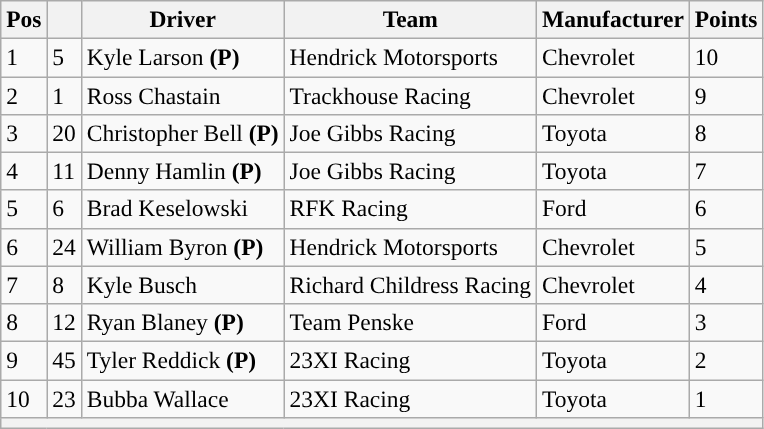<table class="wikitable" style="font-size:98%">
<tr>
<th>Pos</th>
<th></th>
<th>Driver</th>
<th>Team</th>
<th>Manufacturer</th>
<th>Points</th>
</tr>
<tr>
<td>1</td>
<td>5</td>
<td>Kyle Larson <strong>(P)</strong></td>
<td>Hendrick Motorsports</td>
<td>Chevrolet</td>
<td>10</td>
</tr>
<tr>
<td>2</td>
<td>1</td>
<td>Ross Chastain</td>
<td>Trackhouse Racing</td>
<td>Chevrolet</td>
<td>9</td>
</tr>
<tr>
<td>3</td>
<td>20</td>
<td>Christopher Bell <strong>(P)</strong></td>
<td>Joe Gibbs Racing</td>
<td>Toyota</td>
<td>8</td>
</tr>
<tr>
<td>4</td>
<td>11</td>
<td>Denny Hamlin <strong>(P)</strong></td>
<td>Joe Gibbs Racing</td>
<td>Toyota</td>
<td>7</td>
</tr>
<tr>
<td>5</td>
<td>6</td>
<td>Brad Keselowski</td>
<td>RFK Racing</td>
<td>Ford</td>
<td>6</td>
</tr>
<tr>
<td>6</td>
<td>24</td>
<td>William Byron <strong>(P)</strong></td>
<td>Hendrick Motorsports</td>
<td>Chevrolet</td>
<td>5</td>
</tr>
<tr>
<td>7</td>
<td>8</td>
<td>Kyle Busch</td>
<td>Richard Childress Racing</td>
<td>Chevrolet</td>
<td>4</td>
</tr>
<tr>
<td>8</td>
<td>12</td>
<td>Ryan Blaney <strong>(P)</strong></td>
<td>Team Penske</td>
<td>Ford</td>
<td>3</td>
</tr>
<tr>
<td>9</td>
<td>45</td>
<td>Tyler Reddick <strong>(P)</strong></td>
<td>23XI Racing</td>
<td>Toyota</td>
<td>2</td>
</tr>
<tr>
<td>10</td>
<td>23</td>
<td>Bubba Wallace</td>
<td>23XI Racing</td>
<td>Toyota</td>
<td>1</td>
</tr>
<tr>
<th colspan="6"></th>
</tr>
</table>
